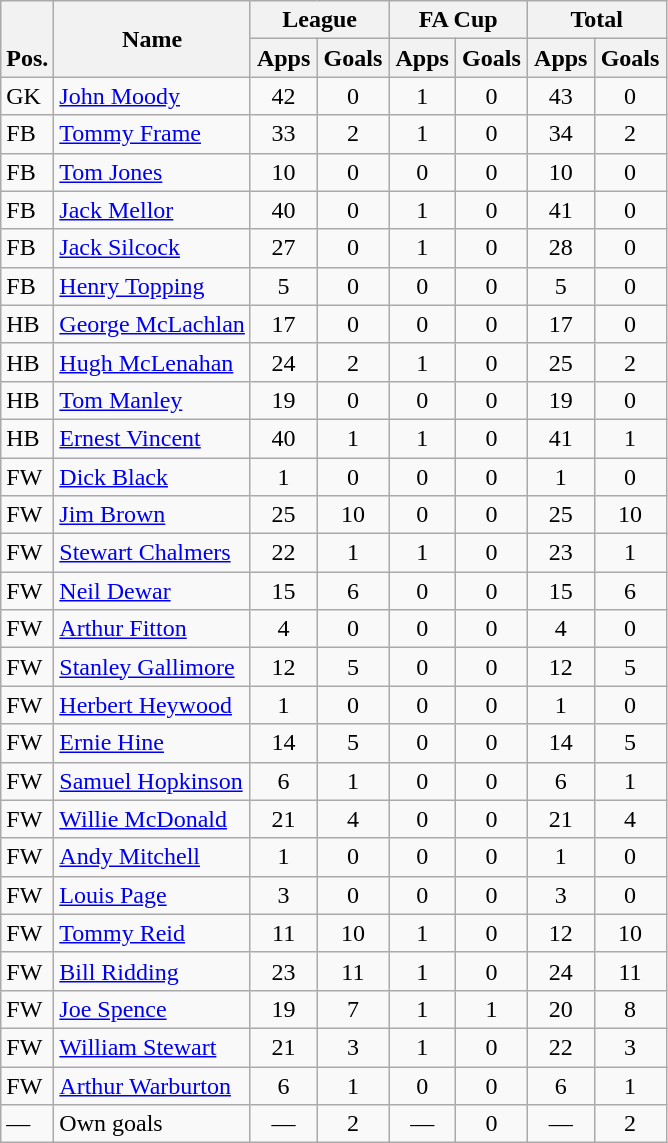<table class="wikitable" style="text-align:center">
<tr>
<th rowspan="2" valign="bottom">Pos.</th>
<th rowspan="2">Name</th>
<th colspan="2" width="85">League</th>
<th colspan="2" width="85">FA Cup</th>
<th colspan="2" width="85">Total</th>
</tr>
<tr>
<th>Apps</th>
<th>Goals</th>
<th>Apps</th>
<th>Goals</th>
<th>Apps</th>
<th>Goals</th>
</tr>
<tr>
<td align="left">GK</td>
<td align="left"> <a href='#'>John Moody</a></td>
<td>42</td>
<td>0</td>
<td>1</td>
<td>0</td>
<td>43</td>
<td>0</td>
</tr>
<tr>
<td align="left">FB</td>
<td align="left"> <a href='#'>Tommy Frame</a></td>
<td>33</td>
<td>2</td>
<td>1</td>
<td>0</td>
<td>34</td>
<td>2</td>
</tr>
<tr>
<td align="left">FB</td>
<td align="left"> <a href='#'>Tom Jones</a></td>
<td>10</td>
<td>0</td>
<td>0</td>
<td>0</td>
<td>10</td>
<td>0</td>
</tr>
<tr>
<td align="left">FB</td>
<td align="left"> <a href='#'>Jack Mellor</a></td>
<td>40</td>
<td>0</td>
<td>1</td>
<td>0</td>
<td>41</td>
<td>0</td>
</tr>
<tr>
<td align="left">FB</td>
<td align="left"> <a href='#'>Jack Silcock</a></td>
<td>27</td>
<td>0</td>
<td>1</td>
<td>0</td>
<td>28</td>
<td>0</td>
</tr>
<tr>
<td align="left">FB</td>
<td align="left"> <a href='#'>Henry Topping</a></td>
<td>5</td>
<td>0</td>
<td>0</td>
<td>0</td>
<td>5</td>
<td>0</td>
</tr>
<tr>
<td align="left">HB</td>
<td align="left"> <a href='#'>George McLachlan</a></td>
<td>17</td>
<td>0</td>
<td>0</td>
<td>0</td>
<td>17</td>
<td>0</td>
</tr>
<tr>
<td align="left">HB</td>
<td align="left"> <a href='#'>Hugh McLenahan</a></td>
<td>24</td>
<td>2</td>
<td>1</td>
<td>0</td>
<td>25</td>
<td>2</td>
</tr>
<tr>
<td align="left">HB</td>
<td align="left"> <a href='#'>Tom Manley</a></td>
<td>19</td>
<td>0</td>
<td>0</td>
<td>0</td>
<td>19</td>
<td>0</td>
</tr>
<tr>
<td align="left">HB</td>
<td align="left"> <a href='#'>Ernest Vincent</a></td>
<td>40</td>
<td>1</td>
<td>1</td>
<td>0</td>
<td>41</td>
<td>1</td>
</tr>
<tr>
<td align="left">FW</td>
<td align="left"> <a href='#'>Dick Black</a></td>
<td>1</td>
<td>0</td>
<td>0</td>
<td>0</td>
<td>1</td>
<td>0</td>
</tr>
<tr>
<td align="left">FW</td>
<td align="left"> <a href='#'>Jim Brown</a></td>
<td>25</td>
<td>10</td>
<td>0</td>
<td>0</td>
<td>25</td>
<td>10</td>
</tr>
<tr>
<td align="left">FW</td>
<td align="left"> <a href='#'>Stewart Chalmers</a></td>
<td>22</td>
<td>1</td>
<td>1</td>
<td>0</td>
<td>23</td>
<td>1</td>
</tr>
<tr>
<td align="left">FW</td>
<td align="left"> <a href='#'>Neil Dewar</a></td>
<td>15</td>
<td>6</td>
<td>0</td>
<td>0</td>
<td>15</td>
<td>6</td>
</tr>
<tr>
<td align="left">FW</td>
<td align="left"> <a href='#'>Arthur Fitton</a></td>
<td>4</td>
<td>0</td>
<td>0</td>
<td>0</td>
<td>4</td>
<td>0</td>
</tr>
<tr>
<td align="left">FW</td>
<td align="left"> <a href='#'>Stanley Gallimore</a></td>
<td>12</td>
<td>5</td>
<td>0</td>
<td>0</td>
<td>12</td>
<td>5</td>
</tr>
<tr>
<td align="left">FW</td>
<td align="left"> <a href='#'>Herbert Heywood</a></td>
<td>1</td>
<td>0</td>
<td>0</td>
<td>0</td>
<td>1</td>
<td>0</td>
</tr>
<tr>
<td align="left">FW</td>
<td align="left"> <a href='#'>Ernie Hine</a></td>
<td>14</td>
<td>5</td>
<td>0</td>
<td>0</td>
<td>14</td>
<td>5</td>
</tr>
<tr>
<td align="left">FW</td>
<td align="left"> <a href='#'>Samuel Hopkinson</a></td>
<td>6</td>
<td>1</td>
<td>0</td>
<td>0</td>
<td>6</td>
<td>1</td>
</tr>
<tr>
<td align="left">FW</td>
<td align="left"> <a href='#'>Willie McDonald</a></td>
<td>21</td>
<td>4</td>
<td>0</td>
<td>0</td>
<td>21</td>
<td>4</td>
</tr>
<tr>
<td align="left">FW</td>
<td align="left"> <a href='#'>Andy Mitchell</a></td>
<td>1</td>
<td>0</td>
<td>0</td>
<td>0</td>
<td>1</td>
<td>0</td>
</tr>
<tr>
<td align="left">FW</td>
<td align="left"> <a href='#'>Louis Page</a></td>
<td>3</td>
<td>0</td>
<td>0</td>
<td>0</td>
<td>3</td>
<td>0</td>
</tr>
<tr>
<td align="left">FW</td>
<td align="left"> <a href='#'>Tommy Reid</a></td>
<td>11</td>
<td>10</td>
<td>1</td>
<td>0</td>
<td>12</td>
<td>10</td>
</tr>
<tr>
<td align="left">FW</td>
<td align="left"> <a href='#'>Bill Ridding</a></td>
<td>23</td>
<td>11</td>
<td>1</td>
<td>0</td>
<td>24</td>
<td>11</td>
</tr>
<tr>
<td align="left">FW</td>
<td align="left"> <a href='#'>Joe Spence</a></td>
<td>19</td>
<td>7</td>
<td>1</td>
<td>1</td>
<td>20</td>
<td>8</td>
</tr>
<tr>
<td align="left">FW</td>
<td align="left"> <a href='#'>William Stewart</a></td>
<td>21</td>
<td>3</td>
<td>1</td>
<td>0</td>
<td>22</td>
<td>3</td>
</tr>
<tr>
<td align="left">FW</td>
<td align="left"> <a href='#'>Arthur Warburton</a></td>
<td>6</td>
<td>1</td>
<td>0</td>
<td>0</td>
<td>6</td>
<td>1</td>
</tr>
<tr>
<td align="left">—</td>
<td align="left">Own goals</td>
<td>—</td>
<td>2</td>
<td>—</td>
<td>0</td>
<td>—</td>
<td>2</td>
</tr>
</table>
